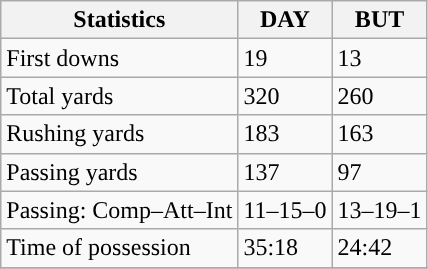<table class="wikitable" style="float: left;">
<tr>
<th>Statistics</th>
<th>DAY</th>
<th>BUT</th>
</tr>
<tr>
<td>First downs</td>
<td>19</td>
<td>13</td>
</tr>
<tr>
<td>Total yards</td>
<td>320</td>
<td>260</td>
</tr>
<tr>
<td>Rushing yards</td>
<td>183</td>
<td>163</td>
</tr>
<tr>
<td>Passing yards</td>
<td>137</td>
<td>97</td>
</tr>
<tr>
<td>Passing: Comp–Att–Int</td>
<td>11–15–0</td>
<td>13–19–1</td>
</tr>
<tr>
<td>Time of possession</td>
<td>35:18</td>
<td>24:42</td>
</tr>
<tr>
</tr>
</table>
